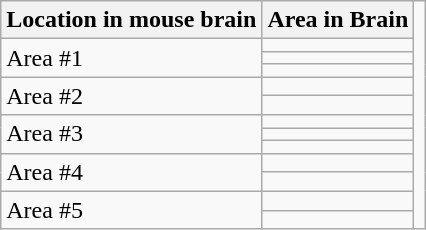<table class="wikitable">
<tr>
<th>Location in mouse brain</th>
<th>Area in Brain</th>
<td rowspan="13"></td>
</tr>
<tr>
<td rowspan="3">Area #1</td>
<td></td>
</tr>
<tr>
<td></td>
</tr>
<tr>
<td></td>
</tr>
<tr>
<td rowspan="2">Area #2</td>
<td></td>
</tr>
<tr>
<td></td>
</tr>
<tr>
<td rowspan="3">Area #3</td>
<td></td>
</tr>
<tr>
<td></td>
</tr>
<tr>
<td></td>
</tr>
<tr>
<td rowspan="2">Area #4</td>
<td></td>
</tr>
<tr>
<td></td>
</tr>
<tr>
<td rowspan="2">Area #5</td>
<td></td>
</tr>
<tr>
<td></td>
</tr>
</table>
